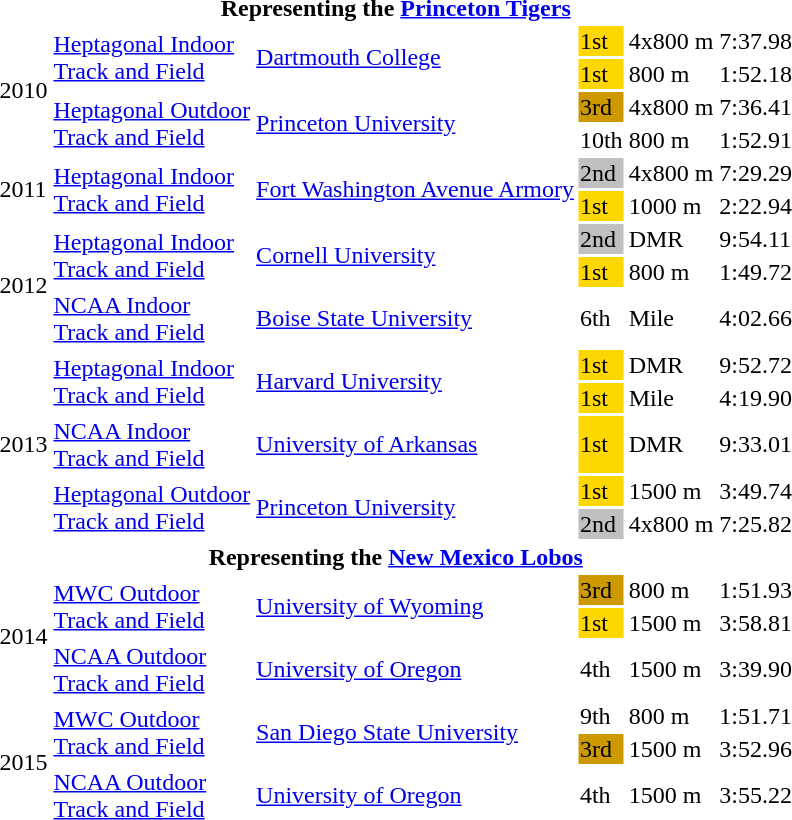<table>
<tr>
<th colspan="7">Representing the <a href='#'>Princeton Tigers</a></th>
</tr>
<tr>
<td rowspan=4>2010</td>
<td rowspan=2><a href='#'>Heptagonal Indoor<br>Track and Field</a></td>
<td rowspan=2><a href='#'>Dartmouth College</a></td>
<td bgcolor=gold>1st</td>
<td>4x800 m</td>
<td>7:37.98</td>
</tr>
<tr>
<td bgcolor=gold>1st</td>
<td>800 m</td>
<td>1:52.18</td>
</tr>
<tr>
<td rowspan=2><a href='#'>Heptagonal Outdoor<br>Track and Field</a></td>
<td rowspan=2><a href='#'>Princeton University</a></td>
<td bgcolor=cc9900>3rd</td>
<td>4x800 m</td>
<td>7:36.41</td>
</tr>
<tr>
<td>10th</td>
<td>800 m</td>
<td>1:52.91</td>
</tr>
<tr>
<td rowspan=2>2011</td>
<td rowspan=2><a href='#'>Heptagonal Indoor<br>Track and Field</a></td>
<td rowspan=2><a href='#'>Fort Washington Avenue Armory</a></td>
<td bgcolor=silver>2nd</td>
<td>4x800 m</td>
<td>7:29.29</td>
</tr>
<tr>
<td bgcolor=gold>1st</td>
<td>1000 m</td>
<td>2:22.94</td>
</tr>
<tr>
<td rowspan=3>2012</td>
<td rowspan=2><a href='#'>Heptagonal Indoor<br>Track and Field</a></td>
<td rowspan=2><a href='#'>Cornell University</a></td>
<td bgcolor=silver>2nd</td>
<td>DMR</td>
<td>9:54.11</td>
</tr>
<tr>
<td bgcolor=gold>1st</td>
<td>800 m</td>
<td>1:49.72</td>
</tr>
<tr>
<td><a href='#'>NCAA Indoor<br>Track and Field</a></td>
<td><a href='#'>Boise State University</a></td>
<td>6th</td>
<td>Mile</td>
<td>4:02.66</td>
</tr>
<tr>
<td rowspan=5>2013</td>
<td rowspan=2><a href='#'>Heptagonal Indoor<br>Track and Field</a></td>
<td rowspan=2><a href='#'>Harvard University</a></td>
<td bgcolor=gold>1st</td>
<td>DMR</td>
<td>9:52.72</td>
</tr>
<tr>
<td bgcolor=gold>1st</td>
<td>Mile</td>
<td>4:19.90</td>
</tr>
<tr>
<td><a href='#'>NCAA Indoor<br>Track and Field</a></td>
<td><a href='#'>University of Arkansas</a></td>
<td bgcolor=gold>1st</td>
<td>DMR</td>
<td>9:33.01</td>
</tr>
<tr>
<td rowspan=2><a href='#'>Heptagonal Outdoor<br>Track and Field</a></td>
<td rowspan=2><a href='#'>Princeton University</a></td>
<td bgcolor=gold>1st</td>
<td>1500 m</td>
<td>3:49.74</td>
</tr>
<tr>
<td bgcolor=silver>2nd</td>
<td>4x800 m</td>
<td>7:25.82</td>
</tr>
<tr>
<th colspan="7">Representing the <a href='#'>New Mexico Lobos</a></th>
</tr>
<tr>
<td rowspan=3>2014</td>
<td rowspan=2><a href='#'>MWC Outdoor<br>Track and Field</a></td>
<td rowspan=2><a href='#'>University of Wyoming</a></td>
<td bgcolor=cc9900>3rd</td>
<td>800 m</td>
<td>1:51.93</td>
</tr>
<tr>
<td bgcolor=gold>1st</td>
<td>1500 m</td>
<td>3:58.81</td>
</tr>
<tr>
<td><a href='#'>NCAA Outdoor<br>Track and Field</a></td>
<td><a href='#'>University of Oregon</a></td>
<td>4th</td>
<td>1500 m</td>
<td>3:39.90</td>
</tr>
<tr>
<td rowspan=3>2015</td>
<td rowspan=2><a href='#'>MWC Outdoor<br>Track and Field</a></td>
<td rowspan=2><a href='#'>San Diego State University</a></td>
<td>9th</td>
<td>800 m</td>
<td>1:51.71</td>
</tr>
<tr>
<td bgcolor=cc9900>3rd</td>
<td>1500 m</td>
<td>3:52.96</td>
</tr>
<tr>
<td><a href='#'>NCAA Outdoor<br>Track and Field</a></td>
<td><a href='#'>University of Oregon</a></td>
<td>4th</td>
<td>1500 m</td>
<td>3:55.22</td>
</tr>
</table>
